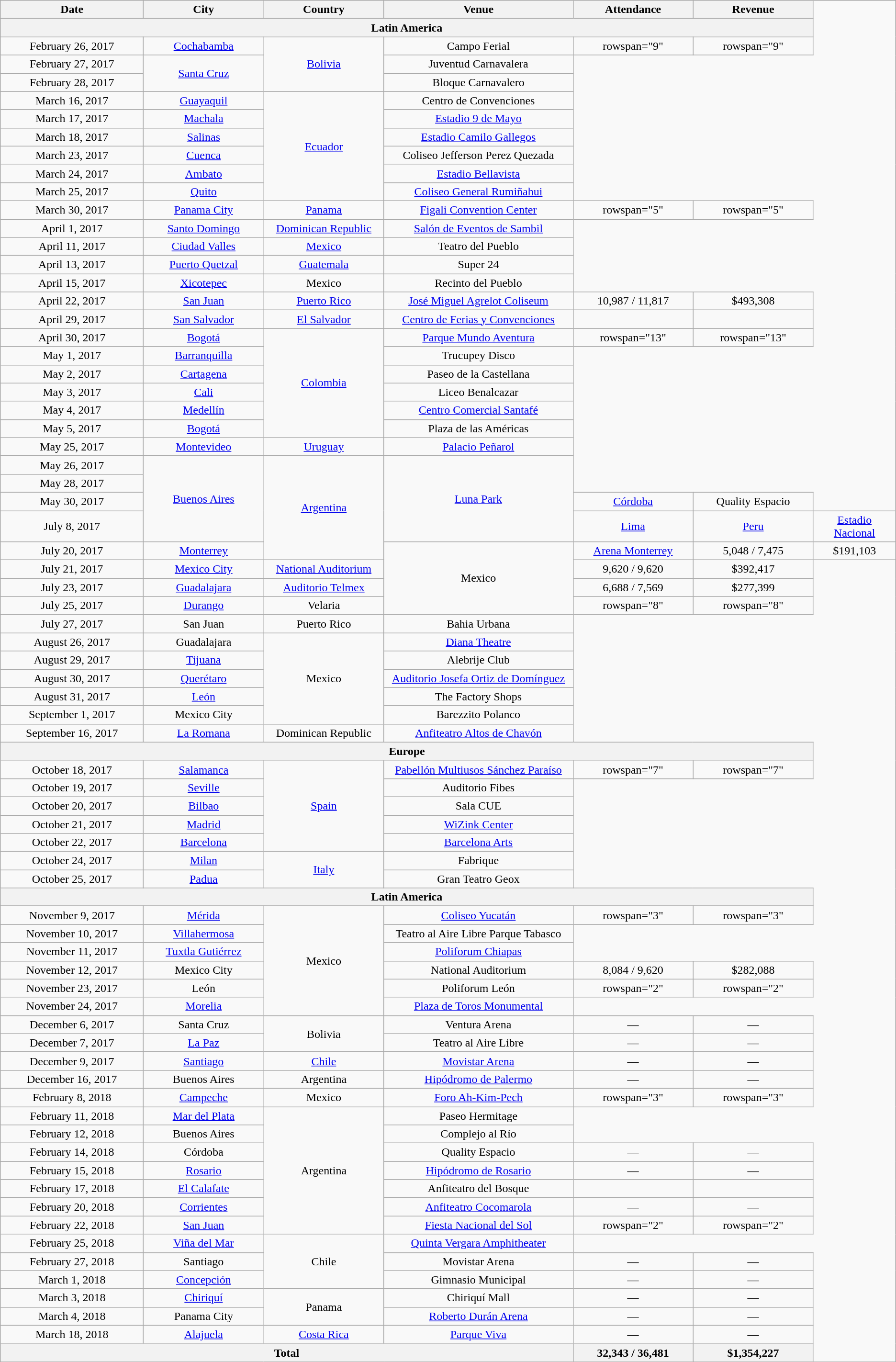<table class="wikitable plainrowheaders" style="text-align:center;">
<tr>
<th scope="col" style="width:12em;">Date</th>
<th scope="col" style="width:10em;">City</th>
<th scope="col" style="width:10em;">Country</th>
<th scope="col" style="width:16em;">Venue</th>
<th scope="col" style="width:10em;">Attendance</th>
<th scope="col" style="width:10em;">Revenue</th>
</tr>
<tr>
<th colspan="6">Latin America</th>
</tr>
<tr>
<td>February 26, 2017</td>
<td><a href='#'>Cochabamba</a></td>
<td rowspan="3"><a href='#'>Bolivia</a></td>
<td>Campo Ferial</td>
<td>rowspan="9" </td>
<td>rowspan="9" </td>
</tr>
<tr>
<td>February 27, 2017</td>
<td rowspan="2"><a href='#'>Santa Cruz</a></td>
<td>Juventud Carnavalera</td>
</tr>
<tr>
<td>February 28, 2017</td>
<td>Bloque Carnavalero</td>
</tr>
<tr>
<td>March 16, 2017</td>
<td><a href='#'>Guayaquil</a></td>
<td rowspan="6"><a href='#'>Ecuador</a></td>
<td>Centro de Convenciones</td>
</tr>
<tr>
<td>March 17, 2017</td>
<td><a href='#'>Machala</a></td>
<td><a href='#'>Estadio 9 de Mayo</a></td>
</tr>
<tr>
<td>March 18, 2017</td>
<td><a href='#'>Salinas</a></td>
<td><a href='#'>Estadio Camilo Gallegos</a></td>
</tr>
<tr>
<td>March 23, 2017</td>
<td><a href='#'>Cuenca</a></td>
<td>Coliseo Jefferson Perez Quezada</td>
</tr>
<tr>
<td>March 24, 2017</td>
<td><a href='#'>Ambato</a></td>
<td><a href='#'>Estadio Bellavista</a></td>
</tr>
<tr>
<td>March 25, 2017</td>
<td><a href='#'>Quito</a></td>
<td><a href='#'>Coliseo General Rumiñahui</a></td>
</tr>
<tr>
<td>March 30, 2017</td>
<td><a href='#'>Panama City</a></td>
<td><a href='#'>Panama</a></td>
<td><a href='#'>Figali Convention Center</a></td>
<td>rowspan="5" </td>
<td>rowspan="5" </td>
</tr>
<tr>
<td>April 1, 2017</td>
<td><a href='#'>Santo Domingo</a></td>
<td><a href='#'>Dominican Republic</a></td>
<td><a href='#'>Salón de Eventos de Sambil</a></td>
</tr>
<tr>
<td>April 11, 2017</td>
<td><a href='#'>Ciudad Valles</a></td>
<td><a href='#'>Mexico</a></td>
<td>Teatro del Pueblo</td>
</tr>
<tr>
<td>April 13, 2017</td>
<td><a href='#'>Puerto Quetzal</a></td>
<td><a href='#'>Guatemala</a></td>
<td>Super 24</td>
</tr>
<tr>
<td>April 15, 2017</td>
<td><a href='#'>Xicotepec</a></td>
<td>Mexico</td>
<td>Recinto del Pueblo</td>
</tr>
<tr>
<td>April 22, 2017</td>
<td><a href='#'>San Juan</a></td>
<td><a href='#'>Puerto Rico</a></td>
<td><a href='#'>José Miguel Agrelot Coliseum</a></td>
<td>10,987 / 11,817</td>
<td>$493,308</td>
</tr>
<tr>
<td>April 29, 2017</td>
<td><a href='#'>San Salvador</a></td>
<td><a href='#'>El Salvador</a></td>
<td><a href='#'>Centro de Ferias y Convenciones</a></td>
<td></td>
<td></td>
</tr>
<tr>
<td>April 30, 2017</td>
<td><a href='#'>Bogotá</a></td>
<td rowspan="6"><a href='#'>Colombia</a></td>
<td><a href='#'>Parque Mundo Aventura</a></td>
<td>rowspan="13" </td>
<td>rowspan="13" </td>
</tr>
<tr>
<td>May 1, 2017</td>
<td><a href='#'>Barranquilla</a></td>
<td>Trucupey Disco</td>
</tr>
<tr>
<td>May 2, 2017</td>
<td><a href='#'>Cartagena</a></td>
<td>Paseo de la Castellana</td>
</tr>
<tr>
<td>May 3, 2017</td>
<td><a href='#'>Cali</a></td>
<td>Liceo Benalcazar</td>
</tr>
<tr>
<td>May 4, 2017</td>
<td><a href='#'>Medellín</a></td>
<td><a href='#'>Centro Comercial Santafé</a></td>
</tr>
<tr>
<td>May 5, 2017</td>
<td><a href='#'>Bogotá</a></td>
<td>Plaza de las Américas</td>
</tr>
<tr>
<td>May 25, 2017</td>
<td><a href='#'>Montevideo</a></td>
<td><a href='#'>Uruguay</a></td>
<td><a href='#'>Palacio Peñarol</a></td>
</tr>
<tr>
<td>May 26, 2017</td>
<td rowspan="4"><a href='#'>Buenos Aires</a></td>
<td rowspan="5"><a href='#'>Argentina</a></td>
<td rowspan="4"><a href='#'>Luna Park</a></td>
</tr>
<tr>
<td>May 28, 2017</td>
</tr>
<tr>
<td>May 30, 2017</td>
<td><a href='#'>Córdoba</a></td>
<td>Quality Espacio</td>
</tr>
<tr>
<td>July 8, 2017</td>
<td><a href='#'>Lima</a></td>
<td><a href='#'>Peru</a></td>
<td><a href='#'>Estadio Nacional</a></td>
</tr>
<tr>
<td>July 20, 2017</td>
<td><a href='#'>Monterrey</a></td>
<td rowspan="4">Mexico</td>
<td><a href='#'>Arena Monterrey</a></td>
<td>5,048 / 7,475</td>
<td>$191,103</td>
</tr>
<tr>
<td>July 21, 2017</td>
<td><a href='#'>Mexico City</a></td>
<td><a href='#'>National Auditorium</a></td>
<td>9,620 / 9,620</td>
<td>$392,417</td>
</tr>
<tr>
<td>July 23, 2017</td>
<td><a href='#'>Guadalajara</a></td>
<td><a href='#'>Auditorio Telmex</a></td>
<td>6,688 / 7,569</td>
<td>$277,399</td>
</tr>
<tr>
<td>July 25, 2017</td>
<td><a href='#'>Durango</a></td>
<td>Velaria</td>
<td>rowspan="8" </td>
<td>rowspan="8" </td>
</tr>
<tr>
<td>July 27, 2017</td>
<td>San Juan</td>
<td>Puerto Rico</td>
<td>Bahia Urbana</td>
</tr>
<tr>
<td>August 26, 2017</td>
<td>Guadalajara</td>
<td rowspan="5">Mexico</td>
<td><a href='#'>Diana Theatre</a></td>
</tr>
<tr>
<td>August 29, 2017</td>
<td><a href='#'>Tijuana</a></td>
<td>Alebrije Club</td>
</tr>
<tr>
<td>August 30, 2017</td>
<td><a href='#'>Querétaro</a></td>
<td><a href='#'>Auditorio Josefa Ortiz de Domínguez</a></td>
</tr>
<tr>
<td>August 31, 2017</td>
<td><a href='#'>León</a></td>
<td>The Factory Shops</td>
</tr>
<tr>
<td>September 1, 2017</td>
<td>Mexico City</td>
<td>Barezzito Polanco</td>
</tr>
<tr>
<td>September 16, 2017</td>
<td><a href='#'>La Romana</a></td>
<td>Dominican Republic</td>
<td><a href='#'>Anfiteatro Altos de Chavón</a></td>
</tr>
<tr>
<th colspan="6">Europe</th>
</tr>
<tr>
<td>October 18, 2017</td>
<td><a href='#'>Salamanca</a></td>
<td rowspan="5"><a href='#'>Spain</a></td>
<td><a href='#'>Pabellón Multiusos Sánchez Paraíso</a></td>
<td>rowspan="7" </td>
<td>rowspan="7" </td>
</tr>
<tr>
<td>October 19, 2017</td>
<td><a href='#'>Seville</a></td>
<td>Auditorio Fibes</td>
</tr>
<tr>
<td>October 20, 2017</td>
<td><a href='#'>Bilbao</a></td>
<td>Sala CUE</td>
</tr>
<tr>
<td>October 21, 2017</td>
<td><a href='#'>Madrid</a></td>
<td><a href='#'>WiZink Center</a></td>
</tr>
<tr>
<td>October 22, 2017</td>
<td><a href='#'>Barcelona</a></td>
<td><a href='#'>Barcelona Arts</a></td>
</tr>
<tr>
<td>October 24, 2017</td>
<td><a href='#'>Milan</a></td>
<td rowspan="2"><a href='#'>Italy</a></td>
<td>Fabrique</td>
</tr>
<tr>
<td>October 25, 2017</td>
<td><a href='#'>Padua</a></td>
<td>Gran Teatro Geox</td>
</tr>
<tr>
<th colspan="6">Latin America</th>
</tr>
<tr>
</tr>
<tr>
<td>November 9, 2017</td>
<td><a href='#'>Mérida</a></td>
<td rowspan="6">Mexico</td>
<td><a href='#'>Coliseo Yucatán</a></td>
<td>rowspan="3" </td>
<td>rowspan="3" </td>
</tr>
<tr>
<td>November 10, 2017</td>
<td><a href='#'>Villahermosa</a></td>
<td>Teatro al Aire Libre Parque Tabasco</td>
</tr>
<tr>
<td>November 11, 2017</td>
<td><a href='#'>Tuxtla Gutiérrez</a></td>
<td><a href='#'>Poliforum Chiapas</a></td>
</tr>
<tr>
<td>November 12, 2017</td>
<td>Mexico City</td>
<td>National Auditorium</td>
<td>8,084 / 9,620</td>
<td>$282,088</td>
</tr>
<tr>
<td>November 23, 2017</td>
<td>León</td>
<td>Poliforum León</td>
<td>rowspan="2" </td>
<td>rowspan="2" </td>
</tr>
<tr>
<td>November 24, 2017</td>
<td><a href='#'>Morelia</a></td>
<td><a href='#'>Plaza de Toros Monumental</a></td>
</tr>
<tr>
<td>December 6, 2017</td>
<td>Santa Cruz</td>
<td rowspan="2">Bolivia</td>
<td>Ventura Arena</td>
<td>—</td>
<td>—</td>
</tr>
<tr>
<td>December 7, 2017</td>
<td><a href='#'>La Paz</a></td>
<td>Teatro al Aire Libre</td>
<td>—</td>
<td>—</td>
</tr>
<tr>
<td>December 9, 2017</td>
<td><a href='#'>Santiago</a></td>
<td><a href='#'>Chile</a></td>
<td><a href='#'>Movistar Arena</a></td>
<td>—</td>
<td>—</td>
</tr>
<tr>
<td>December 16, 2017</td>
<td>Buenos Aires</td>
<td>Argentina</td>
<td><a href='#'>Hipódromo de Palermo</a></td>
<td>—</td>
<td>—</td>
</tr>
<tr>
<td>February 8, 2018</td>
<td><a href='#'>Campeche</a></td>
<td>Mexico</td>
<td><a href='#'>Foro Ah-Kim-Pech</a></td>
<td>rowspan="3" </td>
<td>rowspan="3" </td>
</tr>
<tr>
<td>February 11, 2018</td>
<td><a href='#'>Mar del Plata</a></td>
<td rowspan="7">Argentina</td>
<td>Paseo Hermitage</td>
</tr>
<tr>
<td>February 12, 2018</td>
<td>Buenos Aires</td>
<td>Complejo al Río</td>
</tr>
<tr>
<td>February 14, 2018</td>
<td>Córdoba</td>
<td>Quality Espacio</td>
<td>—</td>
<td>—</td>
</tr>
<tr>
<td>February 15, 2018</td>
<td><a href='#'>Rosario</a></td>
<td><a href='#'>Hipódromo de Rosario</a></td>
<td>—</td>
<td>—</td>
</tr>
<tr>
<td>February 17, 2018</td>
<td><a href='#'>El Calafate</a></td>
<td>Anfiteatro del Bosque</td>
<td></td>
<td></td>
</tr>
<tr>
<td>February 20, 2018</td>
<td><a href='#'>Corrientes</a></td>
<td><a href='#'>Anfiteatro Cocomarola</a></td>
<td>—</td>
<td>—</td>
</tr>
<tr>
<td>February 22, 2018</td>
<td><a href='#'>San Juan</a></td>
<td><a href='#'>Fiesta Nacional del Sol</a></td>
<td>rowspan="2" </td>
<td>rowspan="2" </td>
</tr>
<tr>
<td>February 25, 2018</td>
<td><a href='#'>Viña del Mar</a></td>
<td rowspan="3">Chile</td>
<td><a href='#'>Quinta Vergara Amphitheater</a></td>
</tr>
<tr>
<td>February 27, 2018</td>
<td>Santiago</td>
<td>Movistar Arena</td>
<td>—</td>
<td>—</td>
</tr>
<tr>
<td>March 1, 2018</td>
<td><a href='#'>Concepción</a></td>
<td>Gimnasio Municipal</td>
<td>—</td>
<td>—</td>
</tr>
<tr>
<td>March 3, 2018</td>
<td><a href='#'>Chiriquí</a></td>
<td rowspan="2">Panama</td>
<td>Chiriquí Mall</td>
<td>—</td>
<td>—</td>
</tr>
<tr>
<td>March 4, 2018</td>
<td>Panama City</td>
<td><a href='#'>Roberto Durán Arena</a></td>
<td>—</td>
<td>—</td>
</tr>
<tr>
<td>March 18, 2018</td>
<td><a href='#'>Alajuela</a></td>
<td><a href='#'>Costa Rica</a></td>
<td><a href='#'>Parque Viva</a></td>
<td>—</td>
<td>—</td>
</tr>
<tr>
<th colspan="4">Total</th>
<th>32,343 / 36,481</th>
<th>$1,354,227</th>
</tr>
</table>
